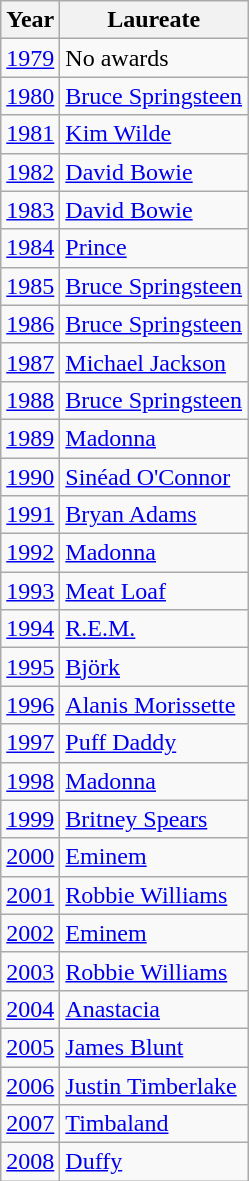<table class="wikitable">
<tr>
<th>Year</th>
<th>Laureate</th>
</tr>
<tr>
<td><a href='#'>1979</a></td>
<td>No awards</td>
</tr>
<tr>
<td><a href='#'>1980</a></td>
<td><a href='#'>Bruce Springsteen</a></td>
</tr>
<tr>
<td><a href='#'>1981</a></td>
<td><a href='#'>Kim Wilde</a></td>
</tr>
<tr>
<td><a href='#'>1982</a></td>
<td><a href='#'>David Bowie</a></td>
</tr>
<tr>
<td><a href='#'>1983</a></td>
<td><a href='#'>David Bowie</a></td>
</tr>
<tr>
<td><a href='#'>1984</a></td>
<td><a href='#'>Prince</a></td>
</tr>
<tr>
<td><a href='#'>1985</a></td>
<td><a href='#'>Bruce Springsteen</a></td>
</tr>
<tr>
<td><a href='#'>1986</a></td>
<td><a href='#'>Bruce Springsteen</a></td>
</tr>
<tr>
<td><a href='#'>1987</a></td>
<td><a href='#'>Michael Jackson</a></td>
</tr>
<tr>
<td><a href='#'>1988</a></td>
<td><a href='#'>Bruce Springsteen</a></td>
</tr>
<tr>
<td><a href='#'>1989</a></td>
<td><a href='#'>Madonna</a></td>
</tr>
<tr>
<td><a href='#'>1990</a></td>
<td><a href='#'>Sinéad O'Connor</a></td>
</tr>
<tr>
<td><a href='#'>1991</a></td>
<td><a href='#'>Bryan Adams</a></td>
</tr>
<tr>
<td><a href='#'>1992</a></td>
<td><a href='#'>Madonna</a></td>
</tr>
<tr>
<td><a href='#'>1993</a></td>
<td><a href='#'>Meat Loaf</a></td>
</tr>
<tr>
<td><a href='#'>1994</a></td>
<td><a href='#'>R.E.M.</a></td>
</tr>
<tr>
<td><a href='#'>1995</a></td>
<td><a href='#'>Björk</a></td>
</tr>
<tr>
<td><a href='#'>1996</a></td>
<td><a href='#'>Alanis Morissette</a></td>
</tr>
<tr>
<td><a href='#'>1997</a></td>
<td><a href='#'>Puff Daddy</a></td>
</tr>
<tr>
<td><a href='#'>1998</a></td>
<td><a href='#'>Madonna</a></td>
</tr>
<tr>
<td><a href='#'>1999</a></td>
<td><a href='#'>Britney Spears</a></td>
</tr>
<tr>
<td><a href='#'>2000</a></td>
<td><a href='#'>Eminem</a></td>
</tr>
<tr>
<td><a href='#'>2001</a></td>
<td><a href='#'>Robbie Williams</a></td>
</tr>
<tr>
<td><a href='#'>2002</a></td>
<td><a href='#'>Eminem</a></td>
</tr>
<tr>
<td><a href='#'>2003</a></td>
<td><a href='#'>Robbie Williams</a></td>
</tr>
<tr>
<td><a href='#'>2004</a></td>
<td><a href='#'>Anastacia</a></td>
</tr>
<tr>
<td><a href='#'>2005</a></td>
<td><a href='#'>James Blunt</a></td>
</tr>
<tr>
<td><a href='#'>2006</a></td>
<td><a href='#'>Justin Timberlake</a></td>
</tr>
<tr>
<td><a href='#'>2007</a></td>
<td><a href='#'>Timbaland</a></td>
</tr>
<tr>
<td><a href='#'>2008</a></td>
<td><a href='#'>Duffy</a></td>
</tr>
</table>
